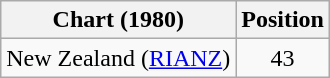<table class="wikitable sortable plainrowheaders" style="text-align:center">
<tr>
<th scope="col">Chart (1980)</th>
<th scope="col">Position</th>
</tr>
<tr>
<td>New Zealand (<a href='#'>RIANZ</a>)</td>
<td style="text-align:center;">43</td>
</tr>
</table>
